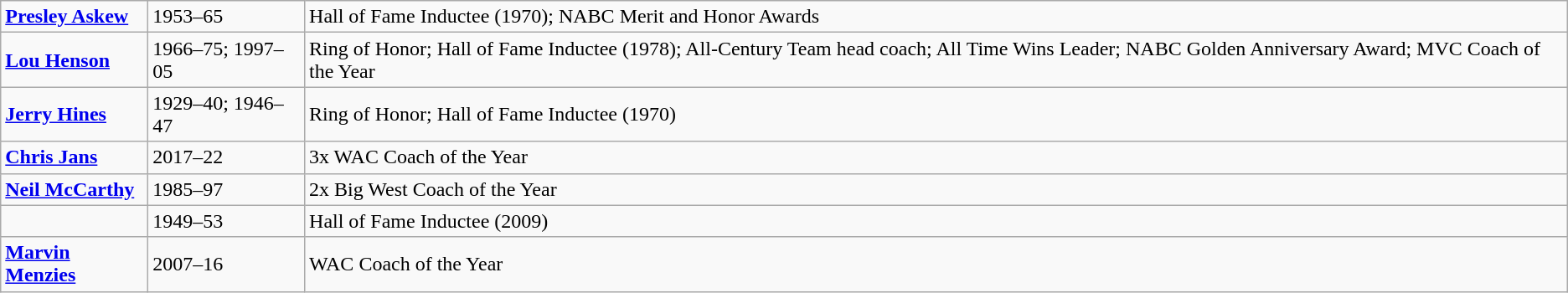<table class=wikitable>
<tr>
<td><strong><a href='#'>Presley Askew</a></strong></td>
<td>1953–65</td>
<td>Hall of Fame Inductee (1970); NABC Merit and Honor Awards</td>
</tr>
<tr>
<td><strong><a href='#'>Lou Henson</a></strong></td>
<td>1966–75; 1997–05</td>
<td>Ring of Honor; Hall of Fame Inductee (1978); All-Century Team head coach; All Time Wins Leader; NABC Golden Anniversary Award; MVC Coach of the Year</td>
</tr>
<tr>
<td><strong><a href='#'>Jerry Hines</a></strong></td>
<td>1929–40; 1946–47</td>
<td>Ring of Honor; Hall of Fame Inductee (1970)</td>
</tr>
<tr>
<td><strong><a href='#'>Chris Jans</a></strong></td>
<td>2017–22</td>
<td>3x WAC Coach of the Year</td>
</tr>
<tr>
<td><strong><a href='#'>Neil McCarthy</a></strong></td>
<td>1985–97</td>
<td>2x Big West Coach of the Year</td>
</tr>
<tr>
<td><strong></strong></td>
<td>1949–53</td>
<td>Hall of Fame Inductee (2009)</td>
</tr>
<tr>
<td><strong><a href='#'>Marvin Menzies</a></strong></td>
<td>2007–16</td>
<td>WAC Coach of the Year</td>
</tr>
</table>
